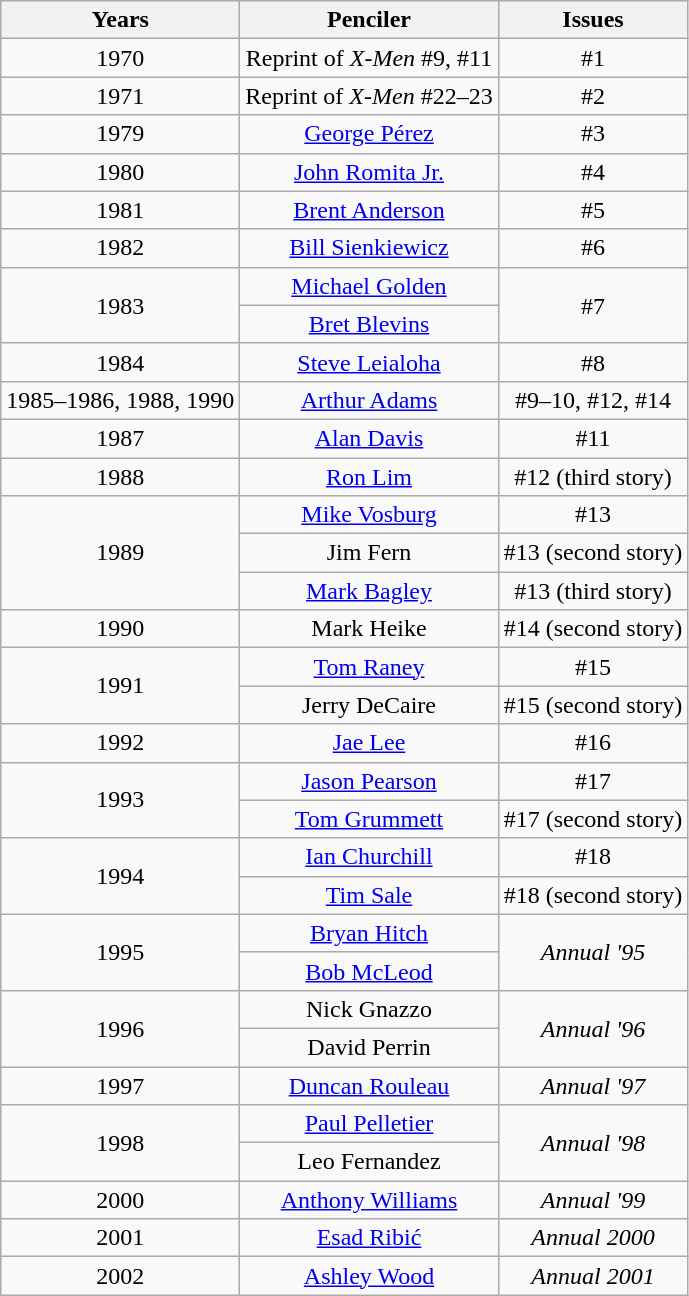<table class="wikitable" style="vertical-align:text-top">
<tr>
<th>Years</th>
<th>Penciler</th>
<th>Issues</th>
</tr>
<tr>
<td align="center">1970</td>
<td align="center">Reprint of <em>X-Men</em> #9, #11</td>
<td align="center">#1</td>
</tr>
<tr>
<td align="center">1971</td>
<td align="center">Reprint of <em>X-Men</em> #22–23</td>
<td align="center">#2</td>
</tr>
<tr>
<td align="center">1979</td>
<td align="center"><a href='#'>George Pérez</a></td>
<td align="center">#3</td>
</tr>
<tr>
<td align="center">1980</td>
<td align="center"><a href='#'>John Romita Jr.</a></td>
<td align="center">#4</td>
</tr>
<tr>
<td align="center">1981</td>
<td align="center"><a href='#'>Brent Anderson</a></td>
<td align="center">#5</td>
</tr>
<tr>
<td align="center">1982</td>
<td align="center"><a href='#'>Bill Sienkiewicz</a></td>
<td align="center">#6</td>
</tr>
<tr>
<td align="center" rowspan="2">1983</td>
<td align="center"><a href='#'>Michael Golden</a></td>
<td align="center" rowspan="2">#7</td>
</tr>
<tr>
<td align="center"><a href='#'>Bret Blevins</a></td>
</tr>
<tr>
<td align="center">1984</td>
<td align="center"><a href='#'>Steve Leialoha</a></td>
<td align="center">#8</td>
</tr>
<tr>
<td align="center">1985–1986, 1988, 1990</td>
<td align="center"><a href='#'>Arthur Adams</a></td>
<td align="center">#9–10, #12, #14</td>
</tr>
<tr>
<td align="center">1987</td>
<td align="center"><a href='#'>Alan Davis</a></td>
<td align="center">#11</td>
</tr>
<tr>
<td align="center">1988</td>
<td align="center"><a href='#'>Ron Lim</a></td>
<td align="center">#12 (third story)</td>
</tr>
<tr>
<td align="center" rowspan="3">1989</td>
<td align="center"><a href='#'>Mike Vosburg</a></td>
<td align="center">#13</td>
</tr>
<tr>
<td align="center">Jim Fern</td>
<td align="center">#13 (second story)</td>
</tr>
<tr>
<td align="center"><a href='#'>Mark Bagley</a></td>
<td align="center">#13 (third story)</td>
</tr>
<tr>
<td align="center">1990</td>
<td align="center">Mark Heike</td>
<td align="center">#14 (second story)</td>
</tr>
<tr>
<td align="center" rowspan="2">1991</td>
<td align="center"><a href='#'>Tom Raney</a></td>
<td align="center">#15</td>
</tr>
<tr>
<td align="center">Jerry DeCaire</td>
<td align="center">#15 (second story)</td>
</tr>
<tr>
<td align="center">1992</td>
<td align="center"><a href='#'>Jae Lee</a></td>
<td align="center">#16</td>
</tr>
<tr>
<td align="center" rowspan="2">1993</td>
<td align="center"><a href='#'>Jason Pearson</a></td>
<td align="center">#17</td>
</tr>
<tr>
<td align="center"><a href='#'>Tom Grummett</a></td>
<td align="center">#17 (second story)</td>
</tr>
<tr>
<td align="center" rowspan="2">1994</td>
<td align="center"><a href='#'>Ian Churchill</a></td>
<td align="center">#18</td>
</tr>
<tr>
<td align="center"><a href='#'>Tim Sale</a></td>
<td align="center">#18 (second story)</td>
</tr>
<tr>
<td align="center" rowspan="2">1995</td>
<td align="center"><a href='#'>Bryan Hitch</a></td>
<td align="center" rowspan="2"><em>Annual '95</em></td>
</tr>
<tr>
<td align="center"><a href='#'>Bob McLeod</a></td>
</tr>
<tr>
<td align="center" rowspan="2">1996</td>
<td align="center">Nick Gnazzo</td>
<td align="center" rowspan="2"><em>Annual '96</em></td>
</tr>
<tr>
<td align="center">David Perrin</td>
</tr>
<tr>
<td align="center">1997</td>
<td align="center"><a href='#'>Duncan Rouleau</a></td>
<td align="center"><em>Annual '97</em></td>
</tr>
<tr>
<td align="center" rowspan="2">1998</td>
<td align="center"><a href='#'>Paul Pelletier</a></td>
<td align="center" rowspan="2"><em>Annual '98</em></td>
</tr>
<tr>
<td align="center">Leo Fernandez</td>
</tr>
<tr>
<td align="center">2000</td>
<td align="center"><a href='#'>Anthony Williams</a></td>
<td align="center"><em>Annual '99</em></td>
</tr>
<tr>
<td align="center">2001</td>
<td align="center"><a href='#'>Esad Ribić</a></td>
<td align="center"><em>Annual 2000</em></td>
</tr>
<tr>
<td align="center">2002</td>
<td align="center"><a href='#'>Ashley Wood</a></td>
<td align="center"><em>Annual 2001</em></td>
</tr>
</table>
